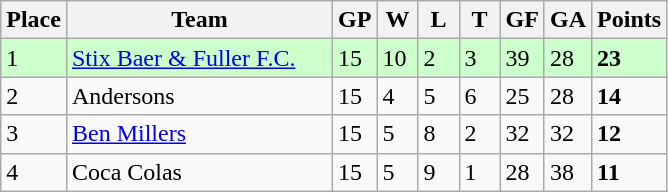<table class="wikitable">
<tr>
<th>Place</th>
<th width="170">Team</th>
<th width="20">GP</th>
<th width="20">W</th>
<th width="20">L</th>
<th width="20">T</th>
<th width="20">GF</th>
<th width="20">GA</th>
<th>Points</th>
</tr>
<tr bgcolor=#ccffcc>
<td>1</td>
<td><a href='#'>Stix Baer & Fuller F.C.</a></td>
<td>15</td>
<td>10</td>
<td>2</td>
<td>3</td>
<td>39</td>
<td>28</td>
<td><strong>23</strong></td>
</tr>
<tr>
<td>2</td>
<td>Andersons</td>
<td>15</td>
<td>4</td>
<td>5</td>
<td>6</td>
<td>25</td>
<td>28</td>
<td><strong>14</strong></td>
</tr>
<tr>
<td>3</td>
<td><a href='#'>Ben Millers</a></td>
<td>15</td>
<td>5</td>
<td>8</td>
<td>2</td>
<td>32</td>
<td>32</td>
<td><strong>12</strong></td>
</tr>
<tr>
<td>4</td>
<td>Coca Colas</td>
<td>15</td>
<td>5</td>
<td>9</td>
<td>1</td>
<td>28</td>
<td>38</td>
<td><strong>11</strong></td>
</tr>
</table>
